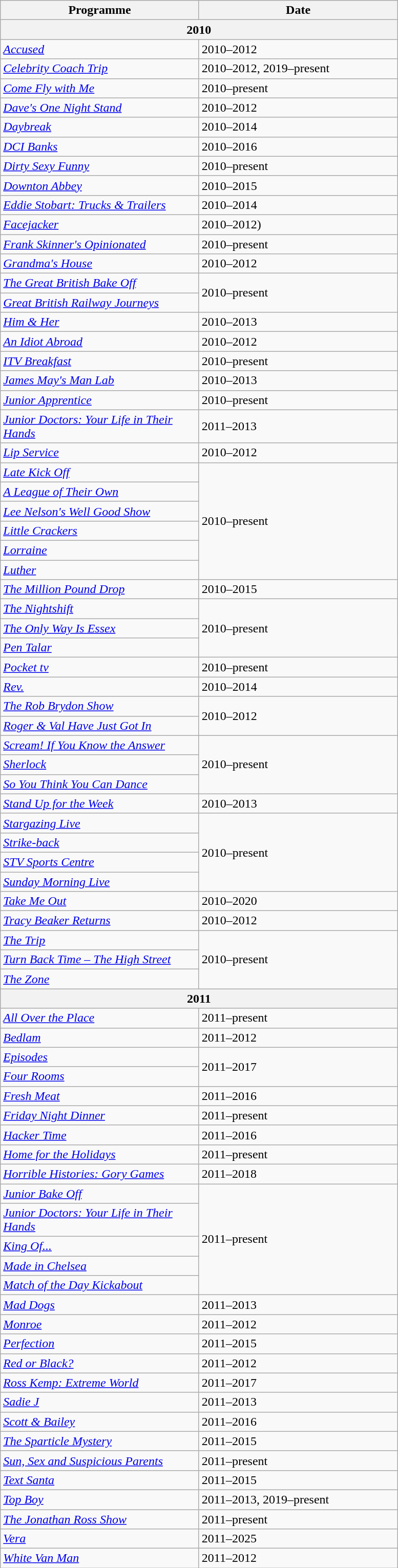<table class="wikitable">
<tr>
<th width=251>Programme</th>
<th width=251>Date</th>
</tr>
<tr>
<th colspan=2>2010</th>
</tr>
<tr>
<td><em><a href='#'>Accused</a></em></td>
<td>2010–2012</td>
</tr>
<tr>
<td><em><a href='#'>Celebrity Coach Trip</a></em></td>
<td>2010–2012, 2019–present</td>
</tr>
<tr>
<td><em><a href='#'>Come Fly with Me</a></em></td>
<td>2010–present</td>
</tr>
<tr>
<td><em><a href='#'>Dave's One Night Stand</a></em></td>
<td>2010–2012</td>
</tr>
<tr>
<td><em><a href='#'>Daybreak</a></em></td>
<td>2010–2014</td>
</tr>
<tr>
<td><em><a href='#'>DCI Banks</a></em></td>
<td>2010–2016</td>
</tr>
<tr>
<td><em><a href='#'>Dirty Sexy Funny</a></em></td>
<td>2010–present</td>
</tr>
<tr>
<td><em><a href='#'>Downton Abbey</a></em></td>
<td>2010–2015</td>
</tr>
<tr>
<td><em><a href='#'>Eddie Stobart: Trucks & Trailers</a></em></td>
<td>2010–2014</td>
</tr>
<tr>
<td><em><a href='#'>Facejacker</a></em></td>
<td>2010–2012)</td>
</tr>
<tr>
<td><em><a href='#'>Frank Skinner's Opinionated</a></em></td>
<td>2010–present</td>
</tr>
<tr>
<td><em><a href='#'>Grandma's House</a></em></td>
<td>2010–2012</td>
</tr>
<tr>
<td><em><a href='#'>The Great British Bake Off</a></em></td>
<td rowspan="2">2010–present</td>
</tr>
<tr>
<td><em><a href='#'>Great British Railway Journeys</a></em></td>
</tr>
<tr>
<td><em><a href='#'>Him & Her</a></em></td>
<td>2010–2013</td>
</tr>
<tr>
<td><em><a href='#'>An Idiot Abroad</a></em></td>
<td>2010–2012</td>
</tr>
<tr>
<td><em><a href='#'>ITV Breakfast</a></em></td>
<td>2010–present</td>
</tr>
<tr>
<td><em><a href='#'>James May's Man Lab</a></em></td>
<td>2010–2013</td>
</tr>
<tr>
<td><em><a href='#'>Junior Apprentice</a></em></td>
<td>2010–present</td>
</tr>
<tr>
<td><em><a href='#'>Junior Doctors: Your Life in Their Hands</a></em></td>
<td>2011–2013</td>
</tr>
<tr>
<td><em><a href='#'>Lip Service</a></em></td>
<td>2010–2012</td>
</tr>
<tr>
<td><em><a href='#'>Late Kick Off</a></em></td>
<td rowspan="6">2010–present</td>
</tr>
<tr>
<td><em><a href='#'>A League of Their Own</a></em></td>
</tr>
<tr>
<td><em><a href='#'>Lee Nelson's Well Good Show</a></em></td>
</tr>
<tr>
<td><em><a href='#'>Little Crackers</a></em></td>
</tr>
<tr>
<td><em><a href='#'>Lorraine</a></em></td>
</tr>
<tr>
<td><em><a href='#'>Luther</a></em></td>
</tr>
<tr>
<td><em><a href='#'>The Million Pound Drop</a></em></td>
<td>2010–2015</td>
</tr>
<tr>
<td><em><a href='#'>The Nightshift</a></em></td>
<td rowspan="3">2010–present</td>
</tr>
<tr>
<td><em><a href='#'>The Only Way Is Essex</a></em></td>
</tr>
<tr>
<td><em><a href='#'>Pen Talar</a></em></td>
</tr>
<tr>
<td><em><a href='#'>Pocket tv</a></em></td>
<td>2010–present</td>
</tr>
<tr>
<td><em><a href='#'>Rev.</a></em></td>
<td>2010–2014</td>
</tr>
<tr>
<td><em><a href='#'>The Rob Brydon Show</a></em></td>
<td rowspan="2">2010–2012</td>
</tr>
<tr>
<td><em><a href='#'>Roger & Val Have Just Got In</a></em></td>
</tr>
<tr>
<td><em><a href='#'>Scream! If You Know the Answer</a></em></td>
<td rowspan="3">2010–present</td>
</tr>
<tr>
<td><em><a href='#'>Sherlock</a></em></td>
</tr>
<tr>
<td><em><a href='#'>So You Think You Can Dance</a></em></td>
</tr>
<tr>
<td><em><a href='#'>Stand Up for the Week</a></em></td>
<td>2010–2013</td>
</tr>
<tr>
<td><em><a href='#'>Stargazing Live</a></em></td>
<td rowspan="4">2010–present</td>
</tr>
<tr>
<td><em><a href='#'>Strike-back</a></em></td>
</tr>
<tr>
<td><em><a href='#'>STV Sports Centre</a></em></td>
</tr>
<tr>
<td><em><a href='#'>Sunday Morning Live</a></em></td>
</tr>
<tr>
<td><em><a href='#'>Take Me Out</a></em></td>
<td>2010–2020</td>
</tr>
<tr>
<td><em><a href='#'>Tracy Beaker Returns</a></em></td>
<td>2010–2012</td>
</tr>
<tr>
<td><em><a href='#'>The Trip</a></em></td>
<td rowspan="3">2010–present</td>
</tr>
<tr>
<td><em><a href='#'>Turn Back Time – The High Street</a></em></td>
</tr>
<tr>
<td><em><a href='#'>The Zone</a></em></td>
</tr>
<tr>
<th colspan=2>2011</th>
</tr>
<tr>
<td><em><a href='#'>All Over the Place</a></em></td>
<td>2011–present</td>
</tr>
<tr>
<td><em><a href='#'>Bedlam</a></em></td>
<td>2011–2012</td>
</tr>
<tr>
<td><em><a href='#'>Episodes</a></em></td>
<td rowspan="2">2011–2017</td>
</tr>
<tr>
<td><em><a href='#'>Four Rooms</a></em></td>
</tr>
<tr>
<td><em><a href='#'>Fresh Meat</a></em></td>
<td>2011–2016</td>
</tr>
<tr>
<td><em><a href='#'>Friday Night Dinner</a></em></td>
<td>2011–present</td>
</tr>
<tr>
<td><em><a href='#'>Hacker Time</a></em></td>
<td>2011–2016</td>
</tr>
<tr>
<td><em><a href='#'>Home for the Holidays</a></em></td>
<td>2011–present</td>
</tr>
<tr>
<td><em><a href='#'>Horrible Histories: Gory Games</a></em></td>
<td>2011–2018</td>
</tr>
<tr>
<td><em><a href='#'>Junior Bake Off</a></em></td>
<td rowspan="5">2011–present</td>
</tr>
<tr>
<td><em><a href='#'>Junior Doctors: Your Life in Their Hands</a></em></td>
</tr>
<tr>
<td><em><a href='#'>King Of...</a></em></td>
</tr>
<tr>
<td><em><a href='#'>Made in Chelsea</a></em></td>
</tr>
<tr>
<td><em><a href='#'>Match of the Day Kickabout</a></em></td>
</tr>
<tr>
<td><em><a href='#'>Mad Dogs</a></em></td>
<td>2011–2013</td>
</tr>
<tr>
<td><em><a href='#'>Monroe</a></em></td>
<td>2011–2012</td>
</tr>
<tr>
<td><em><a href='#'>Perfection</a></em></td>
<td>2011–2015</td>
</tr>
<tr>
<td><em><a href='#'>Red or Black?</a></em></td>
<td>2011–2012</td>
</tr>
<tr>
<td><em><a href='#'>Ross Kemp: Extreme World</a></em></td>
<td>2011–2017</td>
</tr>
<tr>
<td><em><a href='#'>Sadie J</a></em></td>
<td>2011–2013</td>
</tr>
<tr>
<td><em><a href='#'>Scott & Bailey</a></em></td>
<td>2011–2016</td>
</tr>
<tr>
<td><em><a href='#'>The Sparticle Mystery</a></em></td>
<td>2011–2015</td>
</tr>
<tr>
<td><em><a href='#'>Sun, Sex and Suspicious Parents</a></em></td>
<td>2011–present</td>
</tr>
<tr>
<td><em><a href='#'>Text Santa</a></em></td>
<td>2011–2015</td>
</tr>
<tr>
<td><em><a href='#'>Top Boy</a></em></td>
<td>2011–2013, 2019–present</td>
</tr>
<tr>
<td><em><a href='#'>The Jonathan Ross Show</a></em></td>
<td>2011–present</td>
</tr>
<tr>
<td><em><a href='#'>Vera</a></em></td>
<td>2011–2025</td>
</tr>
<tr>
<td><em><a href='#'>White Van Man</a></em></td>
<td>2011–2012</td>
</tr>
</table>
